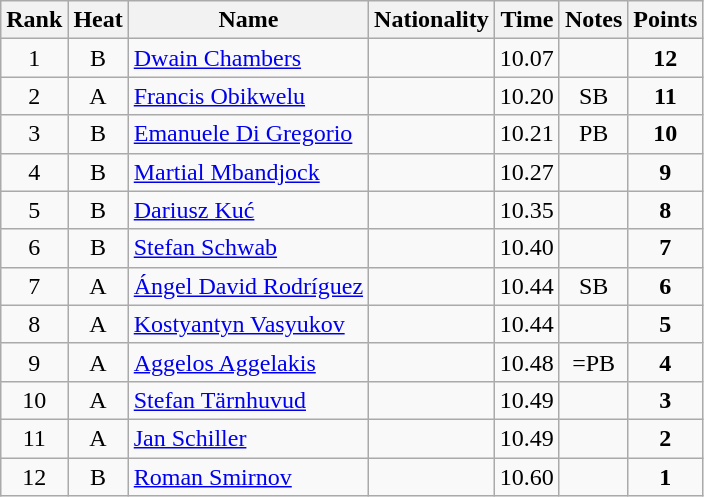<table class="wikitable sortable" style="text-align:center">
<tr>
<th>Rank</th>
<th>Heat</th>
<th>Name</th>
<th>Nationality</th>
<th>Time</th>
<th>Notes</th>
<th>Points</th>
</tr>
<tr>
<td>1</td>
<td>B</td>
<td align=left><a href='#'>Dwain Chambers</a></td>
<td align=left></td>
<td>10.07</td>
<td></td>
<td><strong>12</strong></td>
</tr>
<tr>
<td>2</td>
<td>A</td>
<td align=left><a href='#'>Francis Obikwelu</a></td>
<td align=left></td>
<td>10.20</td>
<td>SB</td>
<td><strong>11</strong></td>
</tr>
<tr>
<td>3</td>
<td>B</td>
<td align=left><a href='#'>Emanuele Di Gregorio</a></td>
<td align=left></td>
<td>10.21</td>
<td>PB</td>
<td><strong>10</strong></td>
</tr>
<tr>
<td>4</td>
<td>B</td>
<td align=left><a href='#'>Martial Mbandjock</a></td>
<td align=left></td>
<td>10.27</td>
<td></td>
<td><strong>9</strong></td>
</tr>
<tr>
<td>5</td>
<td>B</td>
<td align=left><a href='#'>Dariusz Kuć</a></td>
<td align=left></td>
<td>10.35</td>
<td></td>
<td><strong>8</strong></td>
</tr>
<tr>
<td>6</td>
<td>B</td>
<td align=left><a href='#'>Stefan Schwab</a></td>
<td align=left></td>
<td>10.40</td>
<td></td>
<td><strong>7</strong></td>
</tr>
<tr>
<td>7</td>
<td>A</td>
<td align=left><a href='#'>Ángel David Rodríguez</a></td>
<td align=left></td>
<td>10.44</td>
<td>SB</td>
<td><strong>6</strong></td>
</tr>
<tr>
<td>8</td>
<td>A</td>
<td align=left><a href='#'>Kostyantyn Vasyukov</a></td>
<td align=left></td>
<td>10.44</td>
<td></td>
<td><strong>5</strong></td>
</tr>
<tr>
<td>9</td>
<td>A</td>
<td align=left><a href='#'>Aggelos Aggelakis</a></td>
<td align=left></td>
<td>10.48</td>
<td>=PB</td>
<td><strong>4</strong></td>
</tr>
<tr>
<td>10</td>
<td>A</td>
<td align=left><a href='#'>Stefan Tärnhuvud</a></td>
<td align=left></td>
<td>10.49</td>
<td></td>
<td><strong>3</strong></td>
</tr>
<tr>
<td>11</td>
<td>A</td>
<td align=left><a href='#'>Jan Schiller</a></td>
<td align=left></td>
<td>10.49</td>
<td></td>
<td><strong>2</strong></td>
</tr>
<tr>
<td>12</td>
<td>B</td>
<td align=left><a href='#'>Roman Smirnov</a></td>
<td align=left></td>
<td>10.60</td>
<td></td>
<td><strong>1</strong></td>
</tr>
</table>
